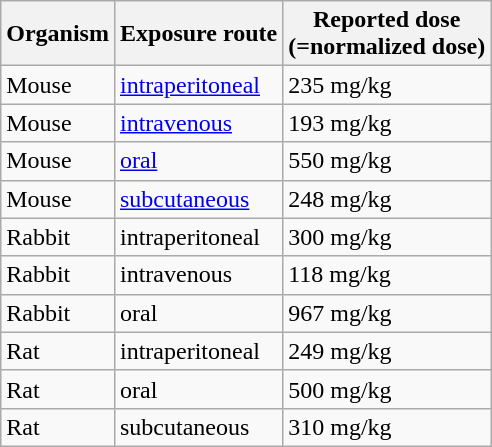<table class="wikitable">
<tr>
<th>Organism</th>
<th>Exposure route</th>
<th>Reported dose <br>(=normalized dose)</th>
</tr>
<tr>
<td>Mouse</td>
<td><a href='#'>intraperitoneal</a></td>
<td>235 mg/kg</td>
</tr>
<tr>
<td>Mouse</td>
<td><a href='#'>intravenous</a></td>
<td>193 mg/kg</td>
</tr>
<tr>
<td>Mouse</td>
<td><a href='#'>oral</a></td>
<td>550 mg/kg</td>
</tr>
<tr>
<td>Mouse</td>
<td><a href='#'>subcutaneous</a></td>
<td>248 mg/kg</td>
</tr>
<tr>
<td>Rabbit</td>
<td>intraperitoneal</td>
<td>300 mg/kg</td>
</tr>
<tr>
<td>Rabbit</td>
<td>intravenous</td>
<td>118 mg/kg</td>
</tr>
<tr>
<td>Rabbit</td>
<td>oral</td>
<td>967 mg/kg</td>
</tr>
<tr>
<td>Rat</td>
<td>intraperitoneal</td>
<td>249 mg/kg</td>
</tr>
<tr>
<td>Rat</td>
<td>oral</td>
<td>500 mg/kg</td>
</tr>
<tr>
<td>Rat</td>
<td>subcutaneous</td>
<td>310 mg/kg</td>
</tr>
</table>
